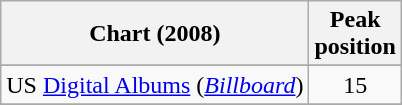<table class="wikitable sortable">
<tr>
<th>Chart (2008)</th>
<th>Peak<br>position</th>
</tr>
<tr>
</tr>
<tr>
</tr>
<tr>
</tr>
<tr>
</tr>
<tr>
<td align="left">US <a href='#'>Digital Albums</a> (<em><a href='#'>Billboard</a></em>)</td>
<td align="center">15</td>
</tr>
<tr>
</tr>
<tr>
</tr>
<tr>
</tr>
</table>
